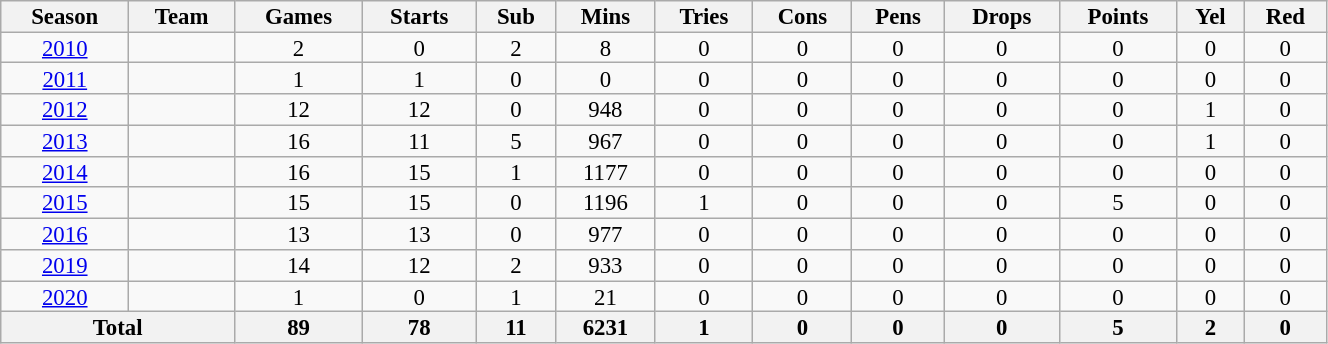<table class="wikitable" style="text-align:center; line-height:90%; font-size:95%; width:70%;">
<tr>
<th>Season</th>
<th>Team</th>
<th>Games</th>
<th>Starts</th>
<th>Sub</th>
<th>Mins</th>
<th>Tries</th>
<th>Cons</th>
<th>Pens</th>
<th>Drops</th>
<th>Points</th>
<th>Yel</th>
<th>Red</th>
</tr>
<tr>
<td><a href='#'>2010</a></td>
<td></td>
<td>2</td>
<td>0</td>
<td>2</td>
<td>8</td>
<td>0</td>
<td>0</td>
<td>0</td>
<td>0</td>
<td>0</td>
<td>0</td>
<td>0</td>
</tr>
<tr>
<td><a href='#'>2011</a></td>
<td></td>
<td>1</td>
<td>1</td>
<td>0</td>
<td>0</td>
<td>0</td>
<td>0</td>
<td>0</td>
<td>0</td>
<td>0</td>
<td>0</td>
<td>0</td>
</tr>
<tr>
<td><a href='#'>2012</a></td>
<td></td>
<td>12</td>
<td>12</td>
<td>0</td>
<td>948</td>
<td>0</td>
<td>0</td>
<td>0</td>
<td>0</td>
<td>0</td>
<td>1</td>
<td>0</td>
</tr>
<tr>
<td><a href='#'>2013</a></td>
<td></td>
<td>16</td>
<td>11</td>
<td>5</td>
<td>967</td>
<td>0</td>
<td>0</td>
<td>0</td>
<td>0</td>
<td>0</td>
<td>1</td>
<td>0</td>
</tr>
<tr>
<td><a href='#'>2014</a></td>
<td></td>
<td>16</td>
<td>15</td>
<td>1</td>
<td>1177</td>
<td>0</td>
<td>0</td>
<td>0</td>
<td>0</td>
<td>0</td>
<td>0</td>
<td>0</td>
</tr>
<tr>
<td><a href='#'>2015</a></td>
<td></td>
<td>15</td>
<td>15</td>
<td>0</td>
<td>1196</td>
<td>1</td>
<td>0</td>
<td>0</td>
<td>0</td>
<td>5</td>
<td>0</td>
<td>0</td>
</tr>
<tr>
<td><a href='#'>2016</a></td>
<td></td>
<td>13</td>
<td>13</td>
<td>0</td>
<td>977</td>
<td>0</td>
<td>0</td>
<td>0</td>
<td>0</td>
<td>0</td>
<td>0</td>
<td>0</td>
</tr>
<tr>
<td><a href='#'>2019</a></td>
<td></td>
<td>14</td>
<td>12</td>
<td>2</td>
<td>933</td>
<td>0</td>
<td>0</td>
<td>0</td>
<td>0</td>
<td>0</td>
<td>0</td>
<td>0</td>
</tr>
<tr>
<td><a href='#'>2020</a></td>
<td></td>
<td>1</td>
<td>0</td>
<td>1</td>
<td>21</td>
<td>0</td>
<td>0</td>
<td>0</td>
<td>0</td>
<td>0</td>
<td>0</td>
<td>0</td>
</tr>
<tr>
<th colspan="2">Total</th>
<th>89</th>
<th>78</th>
<th>11</th>
<th>6231</th>
<th>1</th>
<th>0</th>
<th>0</th>
<th>0</th>
<th>5</th>
<th>2</th>
<th>0</th>
</tr>
</table>
